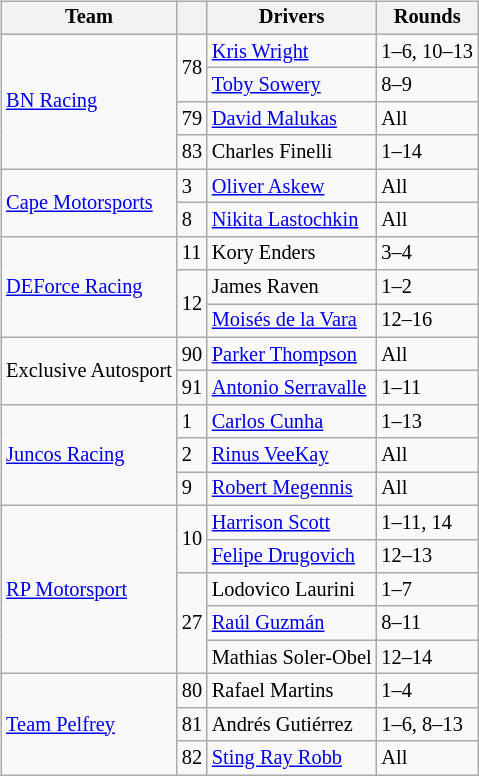<table>
<tr>
<td><br><table class="wikitable sortable" style="font-size:85%;">
<tr>
<th>Team</th>
<th></th>
<th>Drivers</th>
<th>Rounds</th>
</tr>
<tr>
<td rowspan="4"><a href='#'>BN Racing</a></td>
<td rowspan="2">78</td>
<td> <a href='#'>Kris Wright</a></td>
<td>1–6, 10–13</td>
</tr>
<tr>
<td> <a href='#'>Toby Sowery</a></td>
<td>8–9</td>
</tr>
<tr>
<td>79</td>
<td> <a href='#'>David Malukas</a></td>
<td>All</td>
</tr>
<tr>
<td>83</td>
<td> Charles Finelli</td>
<td>1–14</td>
</tr>
<tr>
<td rowspan=2><a href='#'>Cape Motorsports</a></td>
<td>3</td>
<td> <a href='#'>Oliver Askew</a></td>
<td>All</td>
</tr>
<tr>
<td>8</td>
<td> <a href='#'>Nikita Lastochkin</a></td>
<td>All</td>
</tr>
<tr>
<td rowspan=3><a href='#'>DEForce Racing</a></td>
<td>11</td>
<td> Kory Enders</td>
<td>3–4</td>
</tr>
<tr>
<td rowspan="2">12</td>
<td> James Raven</td>
<td>1–2</td>
</tr>
<tr>
<td> <a href='#'>Moisés de la Vara</a></td>
<td>12–16</td>
</tr>
<tr>
<td rowspan=2>Exclusive Autosport</td>
<td>90</td>
<td> <a href='#'>Parker Thompson</a></td>
<td>All</td>
</tr>
<tr>
<td>91</td>
<td> <a href='#'>Antonio Serravalle</a></td>
<td>1–11</td>
</tr>
<tr>
<td rowspan=3><a href='#'>Juncos Racing</a></td>
<td>1</td>
<td> <a href='#'>Carlos Cunha</a></td>
<td>1–13</td>
</tr>
<tr>
<td>2</td>
<td> <a href='#'>Rinus VeeKay</a></td>
<td>All</td>
</tr>
<tr>
<td>9</td>
<td> <a href='#'>Robert Megennis</a></td>
<td>All</td>
</tr>
<tr>
<td rowspan="5"><a href='#'>RP Motorsport</a></td>
<td rowspan="2">10</td>
<td> <a href='#'>Harrison Scott</a></td>
<td>1–11, 14</td>
</tr>
<tr>
<td> <a href='#'>Felipe Drugovich</a></td>
<td>12–13</td>
</tr>
<tr>
<td rowspan="3">27</td>
<td> Lodovico Laurini</td>
<td>1–7</td>
</tr>
<tr>
<td> <a href='#'>Raúl Guzmán</a></td>
<td>8–11</td>
</tr>
<tr>
<td> Mathias Soler-Obel</td>
<td>12–14</td>
</tr>
<tr>
<td rowspan=3><a href='#'>Team Pelfrey</a></td>
<td>80</td>
<td> Rafael Martins</td>
<td>1–4</td>
</tr>
<tr>
<td>81</td>
<td> Andrés Gutiérrez</td>
<td>1–6, 8–13</td>
</tr>
<tr>
<td>82</td>
<td> <a href='#'>Sting Ray Robb</a></td>
<td>All</td>
</tr>
</table>
</td>
</tr>
</table>
